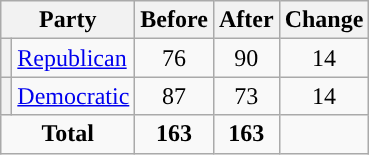<table class="wikitable" style="text-align:center;">
<tr>
<th colspan="2">Party</th>
<th>Before</th>
<th>After</th>
<th>Change</th>
</tr>
<tr>
<th style="background-color:"></th>
<td style="text-align:left;"><a href='#'>Republican</a></td>
<td>76</td>
<td>90</td>
<td> 14</td>
</tr>
<tr>
<th style="background-color:"></th>
<td style="text-align:left;"><a href='#'>Democratic</a></td>
<td>87</td>
<td>73</td>
<td> 14</td>
</tr>
<tr>
<td colspan="2"><strong>Total</strong></td>
<td><strong>163</strong></td>
<td><strong>163</strong></td>
<td></td>
</tr>
</table>
